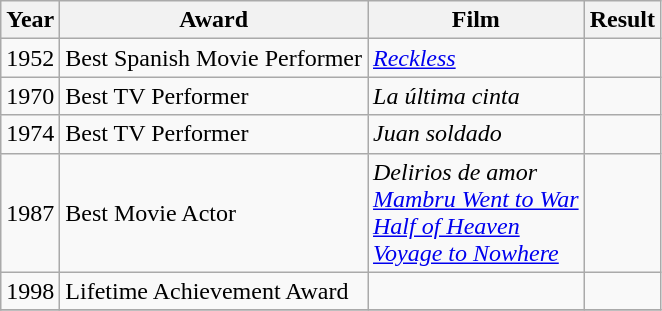<table class="wikitable sortable">
<tr>
<th>Year</th>
<th>Award</th>
<th>Film</th>
<th>Result</th>
</tr>
<tr>
<td>1952</td>
<td>Best Spanish Movie Performer</td>
<td><em><a href='#'>Reckless</a></em></td>
<td></td>
</tr>
<tr>
<td>1970</td>
<td>Best TV Performer</td>
<td><em>La última cinta</em></td>
<td></td>
</tr>
<tr>
<td>1974</td>
<td>Best TV Performer</td>
<td><em>Juan soldado</em></td>
<td></td>
</tr>
<tr>
<td>1987</td>
<td>Best Movie Actor</td>
<td><em>Delirios de amor</em> <br> <em><a href='#'>Mambru Went to War</a></em> <br> <em><a href='#'>Half of Heaven</a></em> <br> <em><a href='#'>Voyage to Nowhere</a></em> <br></td>
<td></td>
</tr>
<tr>
<td>1998</td>
<td>Lifetime Achievement Award</td>
<td></td>
<td></td>
</tr>
<tr>
</tr>
</table>
